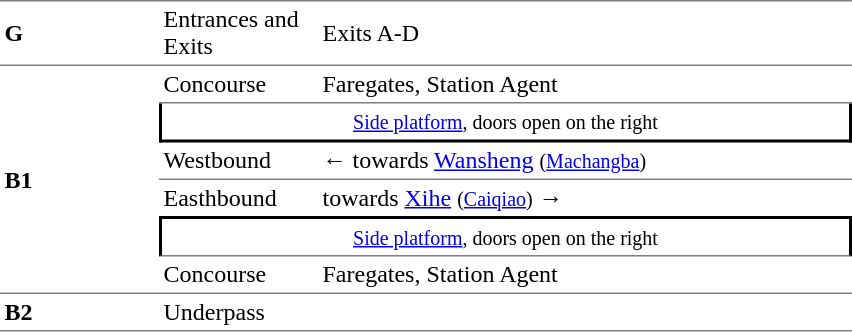<table cellspacing=0 cellpadding=3>
<tr>
<td style="border-top:solid 1px gray;border-bottom:solid 1px gray;" width=100><strong>G</strong></td>
<td style="border-top:solid 1px gray;border-bottom:solid 1px gray;" width=100>Entrances and Exits</td>
<td style="border-top:solid 1px gray;border-bottom:solid 1px gray;" width=350>Exits A-D</td>
</tr>
<tr>
<td style="border-bottom:solid 1px gray;" rowspan=6><strong>B1</strong></td>
<td style="border-bottom:solid 1px gray;">Concourse</td>
<td style="border-bottom:solid 1px gray;">Faregates, Station Agent</td>
</tr>
<tr>
<td style="border-right:solid 2px black;border-left:solid 2px black;border-bottom:solid 2px black;text-align:center;" colspan=2><small><a href='#'>Side platform</a>, doors open on the right</small></td>
</tr>
<tr>
<td style="border-bottom:solid 1px gray;">Westbound</td>
<td style="border-bottom:solid 1px gray;">←  towards <a href='#'>Wansheng</a> <small>(<a href='#'>Machangba</a>)</small></td>
</tr>
<tr>
<td>Easthbound</td>
<td>  towards <a href='#'>Xihe</a> <small>(<a href='#'>Caiqiao</a>)</small> →</td>
</tr>
<tr>
<td style="border-right:solid 2px black;border-left:solid 2px black;border-top:solid 2px black;border-bottom:solid 1px gray;text-align:center;" colspan=2><small><a href='#'>Side platform</a>, doors open on the right</small></td>
</tr>
<tr>
<td style="border-bottom:solid 1px gray;">Concourse</td>
<td style="border-bottom:solid 1px gray;">Faregates, Station Agent</td>
</tr>
<tr>
<td style="border-bottom:solid 1px gray;"><strong>B2</strong></td>
<td style="border-bottom:solid 1px gray;">Underpass</td>
<td style="border-bottom:solid 1px gray;"></td>
</tr>
</table>
